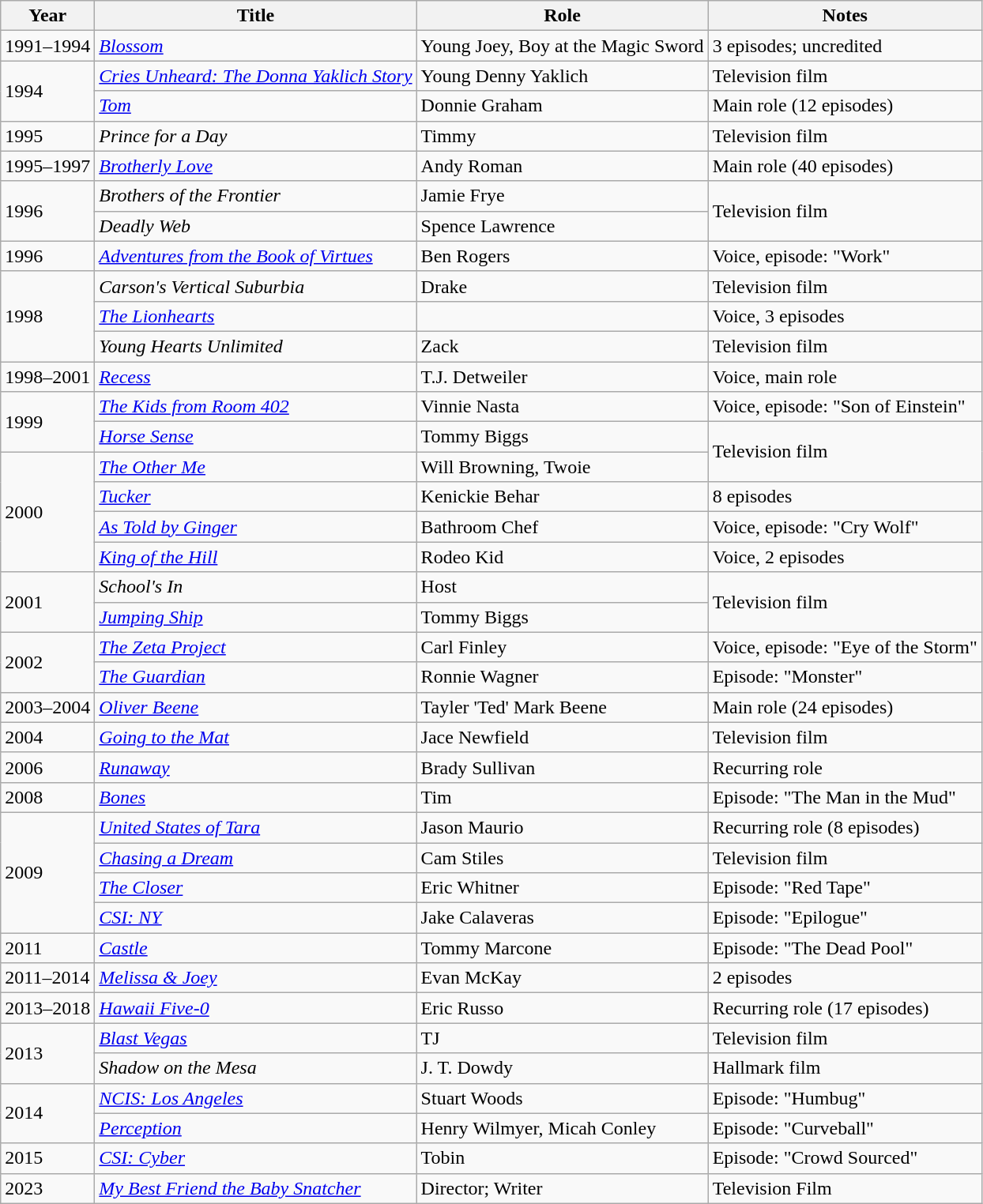<table class="wikitable sortable">
<tr>
<th>Year</th>
<th>Title</th>
<th>Role</th>
<th class="unsortable">Notes</th>
</tr>
<tr>
<td>1991–1994</td>
<td><em><a href='#'>Blossom</a></em></td>
<td>Young Joey, Boy at the Magic Sword</td>
<td>3 episodes; uncredited</td>
</tr>
<tr>
<td rowspan=2>1994</td>
<td><em><a href='#'>Cries Unheard: The Donna Yaklich Story</a></em></td>
<td>Young Denny Yaklich</td>
<td>Television film</td>
</tr>
<tr>
<td><em><a href='#'>Tom</a></em></td>
<td>Donnie Graham</td>
<td>Main role (12 episodes)</td>
</tr>
<tr>
<td>1995</td>
<td><em>Prince for a Day</em></td>
<td>Timmy</td>
<td>Television film</td>
</tr>
<tr>
<td>1995–1997</td>
<td><em><a href='#'>Brotherly Love</a></em></td>
<td>Andy Roman</td>
<td>Main role (40 episodes)</td>
</tr>
<tr>
<td rowspan=2>1996</td>
<td><em>Brothers of the Frontier</em></td>
<td>Jamie Frye</td>
<td rowspan=2>Television film</td>
</tr>
<tr>
<td><em>Deadly Web</em></td>
<td>Spence Lawrence</td>
</tr>
<tr>
<td>1996</td>
<td><em><a href='#'>Adventures from the Book of Virtues</a></em></td>
<td>Ben Rogers</td>
<td>Voice, episode: "Work"</td>
</tr>
<tr>
<td rowspan=3>1998</td>
<td><em>Carson's Vertical Suburbia</em></td>
<td>Drake</td>
<td>Television film</td>
</tr>
<tr>
<td><em><a href='#'>The Lionhearts</a></em></td>
<td></td>
<td>Voice, 3 episodes</td>
</tr>
<tr>
<td><em>Young Hearts Unlimited</em></td>
<td>Zack</td>
<td>Television film</td>
</tr>
<tr>
<td>1998–2001</td>
<td><em><a href='#'>Recess</a></em></td>
<td>T.J. Detweiler</td>
<td>Voice, main role</td>
</tr>
<tr>
<td rowspan=2>1999</td>
<td><em><a href='#'>The Kids from Room 402</a></em></td>
<td>Vinnie Nasta</td>
<td>Voice, episode: "Son of Einstein"</td>
</tr>
<tr>
<td><em><a href='#'>Horse Sense</a></em></td>
<td>Tommy Biggs</td>
<td rowspan=2>Television film</td>
</tr>
<tr>
<td rowspan=4>2000</td>
<td><em><a href='#'>The Other Me</a></em></td>
<td>Will Browning, Twoie</td>
</tr>
<tr>
<td><em><a href='#'>Tucker</a></em></td>
<td>Kenickie Behar</td>
<td>8 episodes</td>
</tr>
<tr>
<td><em><a href='#'>As Told by Ginger</a></em></td>
<td>Bathroom Chef</td>
<td>Voice, episode: "Cry Wolf"</td>
</tr>
<tr>
<td><em><a href='#'>King of the Hill</a></em></td>
<td>Rodeo Kid</td>
<td>Voice, 2 episodes</td>
</tr>
<tr>
<td rowspan=2>2001</td>
<td><em>School's In</em></td>
<td>Host</td>
<td rowspan=2>Television film</td>
</tr>
<tr>
<td><em><a href='#'>Jumping Ship</a></em></td>
<td>Tommy Biggs</td>
</tr>
<tr>
<td rowspan=2>2002</td>
<td><em><a href='#'>The Zeta Project</a></em></td>
<td>Carl Finley</td>
<td>Voice, episode: "Eye of the Storm"</td>
</tr>
<tr>
<td><em><a href='#'>The Guardian</a></em></td>
<td>Ronnie Wagner</td>
<td>Episode: "Monster"</td>
</tr>
<tr>
<td>2003–2004</td>
<td><em><a href='#'>Oliver Beene</a></em></td>
<td>Tayler 'Ted' Mark Beene</td>
<td>Main role (24 episodes)</td>
</tr>
<tr>
<td>2004</td>
<td><em><a href='#'>Going to the Mat</a></em></td>
<td>Jace Newfield</td>
<td>Television film</td>
</tr>
<tr>
<td>2006</td>
<td><em><a href='#'>Runaway</a></em></td>
<td>Brady Sullivan</td>
<td>Recurring role</td>
</tr>
<tr>
<td>2008</td>
<td><em><a href='#'>Bones</a></em></td>
<td>Tim</td>
<td>Episode: "The Man in the Mud"</td>
</tr>
<tr>
<td rowspan=4>2009</td>
<td><em><a href='#'>United States of Tara</a></em></td>
<td>Jason Maurio</td>
<td>Recurring role (8 episodes)</td>
</tr>
<tr>
<td><em><a href='#'>Chasing a Dream</a></em></td>
<td>Cam Stiles</td>
<td>Television film</td>
</tr>
<tr>
<td><em><a href='#'>The Closer</a></em></td>
<td>Eric Whitner</td>
<td>Episode: "Red Tape"</td>
</tr>
<tr>
<td><em><a href='#'>CSI: NY</a></em></td>
<td>Jake Calaveras</td>
<td>Episode: "Epilogue"</td>
</tr>
<tr>
<td>2011</td>
<td><em><a href='#'>Castle</a></em></td>
<td>Tommy Marcone</td>
<td>Episode: "The Dead Pool"</td>
</tr>
<tr>
<td>2011–2014</td>
<td><em><a href='#'>Melissa & Joey</a></em></td>
<td>Evan McKay</td>
<td>2 episodes</td>
</tr>
<tr>
<td>2013–2018</td>
<td><em><a href='#'>Hawaii Five-0</a></em></td>
<td>Eric Russo</td>
<td>Recurring role (17 episodes)</td>
</tr>
<tr>
<td rowspan=2>2013</td>
<td><em><a href='#'>Blast Vegas</a></em></td>
<td>TJ</td>
<td>Television film</td>
</tr>
<tr>
<td><em>Shadow on the Mesa</em></td>
<td>J. T. Dowdy</td>
<td>Hallmark film</td>
</tr>
<tr>
<td rowspan=2>2014</td>
<td><em><a href='#'>NCIS: Los Angeles</a></em></td>
<td>Stuart Woods</td>
<td>Episode: "Humbug"</td>
</tr>
<tr>
<td><em><a href='#'>Perception</a></em></td>
<td>Henry Wilmyer, Micah Conley</td>
<td>Episode: "Curveball"</td>
</tr>
<tr>
<td>2015</td>
<td><em><a href='#'>CSI: Cyber</a></em></td>
<td>Tobin</td>
<td>Episode: "Crowd Sourced"</td>
</tr>
<tr>
<td>2023</td>
<td><em><a href='#'>My Best Friend the Baby Snatcher</a></em></td>
<td>Director; Writer</td>
<td>Television Film</td>
</tr>
</table>
